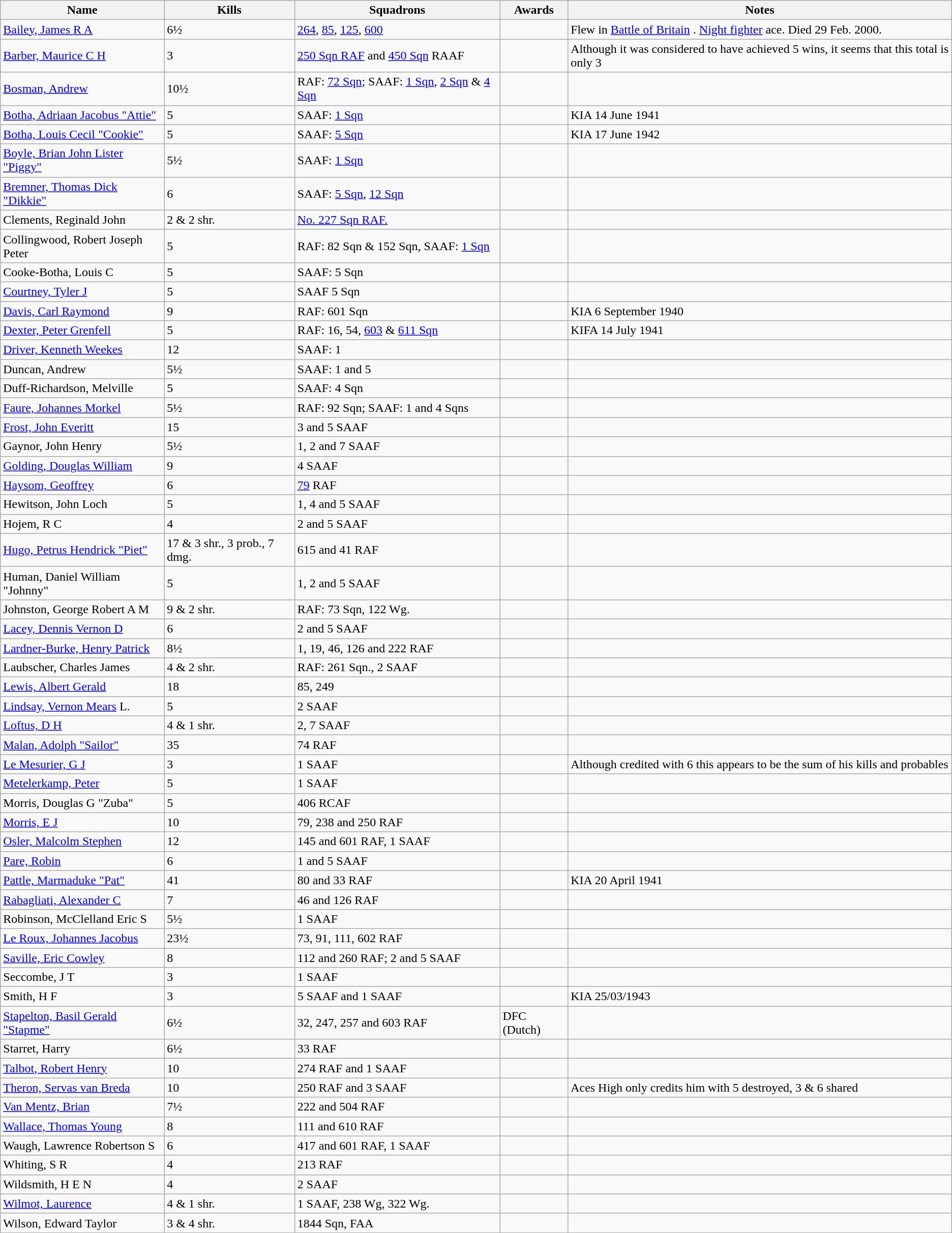<table class="wikitable sortable">
<tr>
<th>Name</th>
<th data-sort-type="number">Kills</th>
<th>Squadrons</th>
<th>Awards</th>
<th>Notes</th>
</tr>
<tr>
<td><a href='#'>Bailey, James R A</a></td>
<td>6½</td>
<td><a href='#'>264</a>, <a href='#'>85</a>, <a href='#'>125</a>, <a href='#'>600</a></td>
<td></td>
<td>Flew in <a href='#'>Battle of Britain</a> . <a href='#'>Night fighter</a> ace. Died 29 Feb. 2000.</td>
</tr>
<tr>
<td><a href='#'>Barber, Maurice C H</a></td>
<td>3</td>
<td><a href='#'>250 Sqn RAF</a> and <a href='#'>450 Sqn</a> RAAF</td>
<td></td>
<td>Although it was considered to have achieved 5 wins, it seems that this total is only 3</td>
</tr>
<tr>
<td><a href='#'>Bosman, Andrew</a></td>
<td>10½</td>
<td>RAF: <a href='#'>72 Sqn</a>; SAAF: <a href='#'>1 Sqn</a>, <a href='#'>2 Sqn</a> & <a href='#'>4 Sqn</a></td>
<td></td>
<td></td>
</tr>
<tr>
<td><a href='#'>Botha, Adriaan Jacobus "Attie"</a></td>
<td>5</td>
<td>SAAF: <a href='#'>1 Sqn</a></td>
<td></td>
<td>KIA 14 June 1941</td>
</tr>
<tr>
<td><a href='#'>Botha, Louis Cecil "Cookie"</a></td>
<td>5</td>
<td>SAAF: <a href='#'>5 Sqn</a></td>
<td></td>
<td>KIA 17 June 1942</td>
</tr>
<tr>
<td><a href='#'>Boyle, Brian John Lister "Piggy"</a></td>
<td>5½</td>
<td>SAAF: <a href='#'>1 Sqn</a></td>
<td></td>
<td></td>
</tr>
<tr>
<td><a href='#'>Bremner, Thomas Dick "Dikkie"</a></td>
<td>6</td>
<td>SAAF: <a href='#'>5 Sqn</a>, <a href='#'>12 Sqn</a></td>
<td></td>
<td></td>
</tr>
<tr>
<td>Clements, Reginald John</td>
<td>2 & 2 shr.</td>
<td><a href='#'>No. 227 Sqn RAF.</a></td>
<td></td>
<td></td>
</tr>
<tr>
<td>Collingwood, Robert Joseph Peter</td>
<td>5</td>
<td>RAF: 82 Sqn & 152 Sqn, SAAF: <a href='#'>1 Sqn</a></td>
<td></td>
<td></td>
</tr>
<tr>
<td>Cooke-Botha, Louis C</td>
<td>5</td>
<td>SAAF: 5 Sqn</td>
<td></td>
<td></td>
</tr>
<tr>
<td><a href='#'>Courtney, Tyler J</a></td>
<td>5</td>
<td>SAAF 5 Sqn</td>
<td></td>
<td></td>
</tr>
<tr>
<td><a href='#'>Davis, Carl Raymond</a></td>
<td>9</td>
<td>RAF: 601 Sqn</td>
<td></td>
<td>KIA 6 September 1940</td>
</tr>
<tr>
<td><a href='#'>Dexter, Peter Grenfell</a></td>
<td>5</td>
<td>RAF: 16, 54, <a href='#'>603</a> & <a href='#'>611 Sqn</a></td>
<td></td>
<td>KIFA 14 July 1941</td>
</tr>
<tr>
<td><a href='#'>Driver, Kenneth Weekes</a></td>
<td>12</td>
<td>SAAF: 1</td>
<td></td>
<td></td>
</tr>
<tr>
<td>Duncan, Andrew</td>
<td>5½</td>
<td>SAAF: 1 and 5</td>
<td></td>
<td></td>
</tr>
<tr>
<td>Duff-Richardson, Melville</td>
<td>5</td>
<td>SAAF: 4 Sqn</td>
<td></td>
<td></td>
</tr>
<tr>
<td><a href='#'>Faure, Johannes Morkel</a></td>
<td>5½</td>
<td>RAF: 92 Sqn; SAAF: 1 and 4 Sqns</td>
<td></td>
<td></td>
</tr>
<tr>
<td><a href='#'>Frost, John Everitt</a></td>
<td>15</td>
<td>3 and 5 SAAF</td>
<td></td>
<td></td>
</tr>
<tr>
<td>Gaynor, John Henry</td>
<td>5½</td>
<td>1, 2 and 7 SAAF</td>
<td></td>
<td></td>
</tr>
<tr>
<td><a href='#'>Golding, Douglas William</a></td>
<td>9</td>
<td>4 SAAF</td>
<td></td>
<td></td>
</tr>
<tr>
<td><a href='#'>Haysom, Geoffrey</a></td>
<td>6</td>
<td><a href='#'>79</a> RAF</td>
<td></td>
<td></td>
</tr>
<tr>
<td>Hewitson, John Loch</td>
<td>5</td>
<td>1, 4 and 5 SAAF</td>
<td></td>
<td></td>
</tr>
<tr>
<td>Hojem, R C</td>
<td>4</td>
<td>2 and 5 SAAF</td>
<td></td>
<td></td>
</tr>
<tr>
<td><a href='#'>Hugo, Petrus Hendrick "Piet"</a></td>
<td>17 & 3 shr., 3 prob., 7 dmg.</td>
<td>615 and 41 RAF</td>
<td></td>
<td></td>
</tr>
<tr>
<td>Human, Daniel William "Johnny"</td>
<td>5</td>
<td>1, 2 and 5 SAAF</td>
<td></td>
<td></td>
</tr>
<tr>
<td>Johnston, George Robert A M</td>
<td>9 & 2 shr.</td>
<td>RAF: 73 Sqn, 122 Wg.</td>
<td></td>
<td></td>
</tr>
<tr>
<td><a href='#'>Lacey, Dennis Vernon D</a></td>
<td>6</td>
<td>2 and 5 SAAF</td>
<td></td>
<td></td>
</tr>
<tr>
<td><a href='#'>Lardner-Burke, Henry Patrick</a></td>
<td>8½</td>
<td>1, 19, 46, 126 and 222 RAF</td>
<td></td>
<td></td>
</tr>
<tr>
<td>Laubscher, Charles James</td>
<td>4 & 2 shr.</td>
<td>RAF: 261 Sqn., 2 SAAF</td>
<td></td>
<td></td>
</tr>
<tr>
<td><a href='#'>Lewis, Albert Gerald</a></td>
<td>18</td>
<td>85, 249</td>
<td></td>
<td></td>
</tr>
<tr>
<td><a href='#'>Lindsay, Vernon Mears</a> L.</td>
<td>5</td>
<td>2 SAAF</td>
<td></td>
<td></td>
</tr>
<tr>
<td><a href='#'>Loftus, D H</a></td>
<td>4 & 1 shr.</td>
<td>2, 7 SAAF</td>
<td></td>
<td></td>
</tr>
<tr>
<td><a href='#'>Malan, Adolph "Sailor"</a></td>
<td>35</td>
<td>74 RAF</td>
<td></td>
<td></td>
</tr>
<tr>
<td><a href='#'>Le Mesurier, G J</a></td>
<td>3</td>
<td>1 SAAF</td>
<td></td>
<td>Although credited with 6 this appears to be the sum of his kills and probables</td>
</tr>
<tr>
<td><a href='#'>Metelerkamp, Peter</a></td>
<td>5</td>
<td>1 SAAF</td>
<td></td>
<td></td>
</tr>
<tr>
<td>Morris, Douglas G "Zuba"</td>
<td>5</td>
<td>406 RCAF</td>
<td></td>
<td></td>
</tr>
<tr>
<td><a href='#'>Morris, E J</a></td>
<td>10</td>
<td>79, 238 and 250 RAF</td>
<td></td>
<td></td>
</tr>
<tr>
<td><a href='#'>Osler, Malcolm Stephen</a></td>
<td>12</td>
<td>145 and 601 RAF, 1 SAAF</td>
<td></td>
<td></td>
</tr>
<tr>
<td><a href='#'>Pare, Robin</a></td>
<td>6</td>
<td>1 and 5 SAAF</td>
<td></td>
<td></td>
</tr>
<tr>
<td><a href='#'>Pattle, Marmaduke "Pat"</a></td>
<td>41</td>
<td>80 and 33 RAF</td>
<td></td>
<td>KIA 20 April 1941</td>
</tr>
<tr>
<td><a href='#'>Rabagliati, Alexander C</a></td>
<td>7</td>
<td>46 and 126 RAF</td>
<td></td>
<td></td>
</tr>
<tr>
<td>Robinson, McClelland Eric S</td>
<td>5½</td>
<td>1 SAAF</td>
<td></td>
<td></td>
</tr>
<tr>
<td><a href='#'>Le Roux, Johannes Jacobus</a></td>
<td>23½</td>
<td>73, 91, 111, 602 RAF</td>
<td></td>
<td></td>
</tr>
<tr>
<td><a href='#'>Saville, Eric Cowley</a></td>
<td>8</td>
<td>112 and 260 RAF; 2 and 5 SAAF</td>
<td></td>
<td></td>
</tr>
<tr>
<td>Seccombe, J T</td>
<td>3</td>
<td>1 SAAF</td>
<td></td>
<td></td>
</tr>
<tr>
<td>Smith, H F</td>
<td>3</td>
<td>5 SAAF and 1 SAAF</td>
<td></td>
<td>KIA 25/03/1943</td>
</tr>
<tr>
<td><a href='#'>Stapelton, Basil Gerald "Stapme"</a></td>
<td>6½</td>
<td>32, 247, 257 and 603 RAF</td>
<td> DFC (Dutch)</td>
<td></td>
</tr>
<tr>
<td>Starret, Harry</td>
<td>6½</td>
<td>33 RAF</td>
<td></td>
<td></td>
</tr>
<tr>
<td><a href='#'>Talbot, Robert Henry</a></td>
<td>10</td>
<td>274 RAF and 1 SAAF</td>
<td></td>
<td></td>
</tr>
<tr>
<td><a href='#'>Theron, Servas van Breda</a></td>
<td>10</td>
<td>250 RAF and 3 SAAF</td>
<td></td>
<td>Aces High only credits him with 5 destroyed, 3 & 6 shared</td>
</tr>
<tr>
<td><a href='#'>Van Mentz, Brian</a></td>
<td>7½</td>
<td>222 and 504 RAF</td>
<td></td>
<td></td>
</tr>
<tr>
<td><a href='#'>Wallace, Thomas Young</a></td>
<td>8</td>
<td>111 and 610 RAF</td>
<td></td>
<td></td>
</tr>
<tr>
<td>Waugh, Lawrence Robertson S</td>
<td>6</td>
<td>417 and 601 RAF, 1 SAAF</td>
<td></td>
<td></td>
</tr>
<tr>
<td>Whiting, S R</td>
<td>4</td>
<td>213 RAF</td>
<td></td>
<td></td>
</tr>
<tr>
<td>Wildsmith, H E N</td>
<td>4</td>
<td>2 SAAF</td>
<td></td>
<td></td>
</tr>
<tr>
<td><a href='#'>Wilmot, Laurence</a></td>
<td>4 & 1 shr.</td>
<td>1 SAAF, 238 Wg, 322 Wg.</td>
<td></td>
<td></td>
</tr>
<tr>
<td>Wilson, Edward Taylor</td>
<td>3 & 4 shr.</td>
<td>1844 Sqn, FAA</td>
<td></td>
<td></td>
</tr>
</table>
